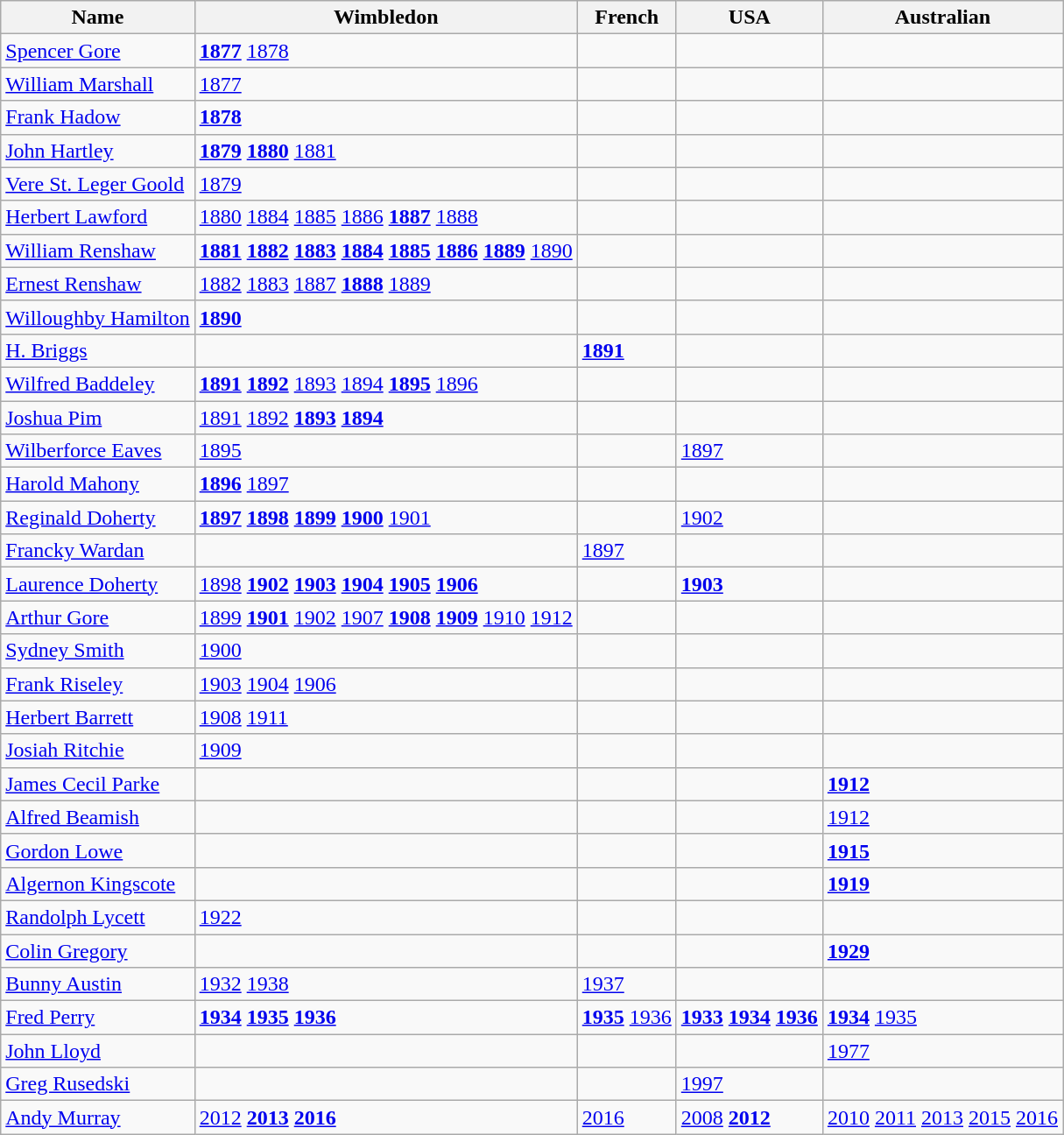<table class="wikitable sortable" style="font-size:100%;">
<tr>
<th>Name</th>
<th>Wimbledon</th>
<th>French</th>
<th>USA</th>
<th>Australian</th>
</tr>
<tr>
<td><a href='#'>Spencer Gore</a></td>
<td><strong><a href='#'>1877</a></strong> <a href='#'>1878</a></td>
<td></td>
<td></td>
<td></td>
</tr>
<tr>
<td><a href='#'>William Marshall</a></td>
<td><a href='#'>1877</a></td>
<td></td>
<td></td>
<td></td>
</tr>
<tr>
<td><a href='#'>Frank Hadow</a></td>
<td><strong><a href='#'>1878</a></strong></td>
<td></td>
<td></td>
<td></td>
</tr>
<tr>
<td><a href='#'>John Hartley</a></td>
<td><strong><a href='#'>1879</a></strong> <strong><a href='#'>1880</a></strong> <a href='#'>1881</a></td>
<td></td>
<td></td>
<td></td>
</tr>
<tr>
<td><a href='#'>Vere St. Leger Goold</a></td>
<td><a href='#'>1879</a></td>
<td></td>
<td></td>
<td></td>
</tr>
<tr>
<td><a href='#'>Herbert Lawford</a></td>
<td><a href='#'>1880</a> <a href='#'>1884</a> <a href='#'>1885</a> <a href='#'>1886</a> <strong><a href='#'>1887</a></strong> <a href='#'>1888</a></td>
<td></td>
<td></td>
<td></td>
</tr>
<tr>
<td><a href='#'>William Renshaw</a></td>
<td><strong><a href='#'>1881</a></strong> <strong><a href='#'>1882</a></strong> <strong><a href='#'>1883</a></strong> <strong><a href='#'>1884</a></strong> <strong><a href='#'>1885</a></strong> <strong><a href='#'>1886</a></strong> <strong><a href='#'>1889</a></strong> <a href='#'>1890</a></td>
<td></td>
<td></td>
<td></td>
</tr>
<tr>
<td><a href='#'>Ernest Renshaw</a></td>
<td><a href='#'>1882</a> <a href='#'>1883</a> <a href='#'>1887</a> <strong><a href='#'>1888</a></strong> <a href='#'>1889</a></td>
<td></td>
<td></td>
<td></td>
</tr>
<tr>
<td><a href='#'>Willoughby Hamilton</a></td>
<td><strong><a href='#'>1890</a></strong></td>
<td></td>
<td></td>
<td></td>
</tr>
<tr>
<td><a href='#'>H. Briggs</a></td>
<td></td>
<td><strong><a href='#'>1891</a></strong></td>
<td></td>
<td></td>
</tr>
<tr>
<td><a href='#'>Wilfred Baddeley</a></td>
<td><strong><a href='#'>1891</a> </strong> <strong><a href='#'>1892</a></strong> <a href='#'>1893</a> <a href='#'>1894</a> <strong><a href='#'>1895</a></strong> <a href='#'>1896</a></td>
<td></td>
<td></td>
<td></td>
</tr>
<tr>
<td><a href='#'>Joshua Pim</a></td>
<td><a href='#'>1891</a> <a href='#'>1892</a> <strong><a href='#'>1893</a></strong> <strong><a href='#'>1894</a></strong></td>
<td></td>
<td></td>
<td></td>
</tr>
<tr>
<td><a href='#'>Wilberforce Eaves</a></td>
<td><a href='#'>1895</a></td>
<td></td>
<td><a href='#'>1897</a></td>
<td></td>
</tr>
<tr>
<td><a href='#'>Harold Mahony</a></td>
<td><strong><a href='#'>1896</a></strong> <a href='#'>1897</a></td>
<td></td>
<td></td>
<td></td>
</tr>
<tr>
<td><a href='#'>Reginald Doherty</a></td>
<td><strong><a href='#'>1897</a></strong> <strong><a href='#'>1898</a></strong> <strong><a href='#'>1899</a></strong> <strong><a href='#'>1900</a></strong> <a href='#'>1901</a></td>
<td></td>
<td><a href='#'>1902</a></td>
<td></td>
</tr>
<tr>
<td><a href='#'>Francky Wardan</a></td>
<td></td>
<td><a href='#'>1897</a></td>
<td></td>
<td></td>
</tr>
<tr>
<td><a href='#'>Laurence Doherty</a></td>
<td><a href='#'>1898</a> <strong><a href='#'>1902</a></strong> <strong><a href='#'>1903</a></strong> <strong><a href='#'>1904</a></strong> <strong><a href='#'>1905</a></strong> <strong><a href='#'>1906</a></strong></td>
<td></td>
<td><strong><a href='#'>1903</a></strong></td>
<td></td>
</tr>
<tr>
<td><a href='#'>Arthur Gore</a></td>
<td><a href='#'>1899</a> <strong><a href='#'>1901</a></strong> <a href='#'>1902</a> <a href='#'>1907</a> <strong><a href='#'>1908</a></strong> <strong><a href='#'>1909</a></strong> <a href='#'>1910</a> <a href='#'>1912</a></td>
<td></td>
<td></td>
<td></td>
</tr>
<tr>
<td><a href='#'>Sydney Smith</a></td>
<td><a href='#'>1900</a></td>
<td></td>
<td></td>
<td></td>
</tr>
<tr>
<td><a href='#'>Frank Riseley</a></td>
<td><a href='#'>1903</a> <a href='#'>1904</a> <a href='#'>1906</a></td>
<td></td>
<td></td>
<td></td>
</tr>
<tr>
<td><a href='#'>Herbert Barrett</a></td>
<td><a href='#'>1908</a> <a href='#'>1911</a></td>
<td></td>
<td></td>
<td></td>
</tr>
<tr>
<td><a href='#'>Josiah Ritchie</a></td>
<td><a href='#'>1909</a></td>
<td></td>
<td></td>
<td></td>
</tr>
<tr>
<td><a href='#'>James Cecil Parke</a></td>
<td></td>
<td></td>
<td></td>
<td><strong><a href='#'>1912</a></strong></td>
</tr>
<tr>
<td><a href='#'>Alfred Beamish</a></td>
<td></td>
<td></td>
<td></td>
<td><a href='#'>1912</a></td>
</tr>
<tr>
<td><a href='#'>Gordon Lowe</a></td>
<td></td>
<td></td>
<td></td>
<td><strong><a href='#'>1915</a></strong></td>
</tr>
<tr>
<td><a href='#'>Algernon Kingscote</a></td>
<td></td>
<td></td>
<td></td>
<td><strong><a href='#'>1919</a></strong></td>
</tr>
<tr>
<td><a href='#'>Randolph Lycett</a></td>
<td><a href='#'>1922</a></td>
<td></td>
<td></td>
<td></td>
</tr>
<tr>
<td><a href='#'>Colin Gregory</a></td>
<td></td>
<td></td>
<td></td>
<td><strong><a href='#'>1929</a></strong></td>
</tr>
<tr>
<td><a href='#'>Bunny Austin</a></td>
<td><a href='#'>1932</a> <a href='#'>1938</a></td>
<td><a href='#'>1937</a></td>
<td></td>
<td></td>
</tr>
<tr>
<td><a href='#'>Fred Perry</a></td>
<td><strong><a href='#'>1934</a></strong> <strong><a href='#'>1935</a></strong> <strong><a href='#'>1936</a></strong></td>
<td><strong><a href='#'>1935</a></strong> <a href='#'>1936</a></td>
<td><strong><a href='#'>1933</a></strong> <strong><a href='#'>1934</a></strong> <strong><a href='#'>1936</a></strong></td>
<td><strong><a href='#'>1934</a></strong> <a href='#'>1935</a></td>
</tr>
<tr>
<td><a href='#'>John Lloyd</a></td>
<td></td>
<td></td>
<td></td>
<td><a href='#'>1977</a></td>
</tr>
<tr>
<td><a href='#'>Greg Rusedski</a></td>
<td></td>
<td></td>
<td><a href='#'>1997</a></td>
<td></td>
</tr>
<tr>
<td><a href='#'>Andy Murray</a></td>
<td><a href='#'>2012</a> <a href='#'><strong>2013</strong></a> <a href='#'><strong>2016</strong></a></td>
<td><a href='#'>2016</a></td>
<td><a href='#'>2008</a> <strong><a href='#'>2012</a></strong></td>
<td><a href='#'>2010</a> <a href='#'>2011</a> <a href='#'>2013</a> <a href='#'>2015</a> <a href='#'>2016</a></td>
</tr>
</table>
